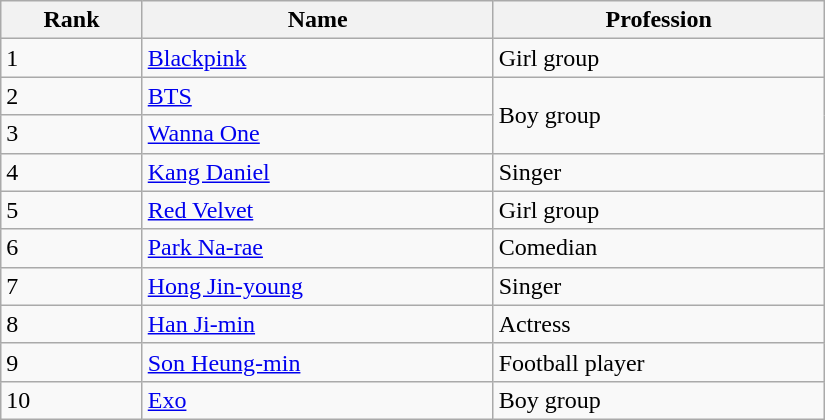<table class="wikitable" style="width:550px">
<tr>
<th>Rank</th>
<th>Name</th>
<th>Profession</th>
</tr>
<tr>
<td>1</td>
<td><a href='#'>Blackpink</a></td>
<td>Girl group</td>
</tr>
<tr>
<td>2</td>
<td><a href='#'>BTS</a></td>
<td rowspan="2">Boy group</td>
</tr>
<tr>
<td>3</td>
<td><a href='#'>Wanna One</a></td>
</tr>
<tr>
<td>4</td>
<td><a href='#'>Kang Daniel</a></td>
<td>Singer</td>
</tr>
<tr>
<td>5</td>
<td><a href='#'>Red Velvet</a></td>
<td>Girl group</td>
</tr>
<tr>
<td>6</td>
<td><a href='#'>Park Na-rae</a></td>
<td>Comedian</td>
</tr>
<tr>
<td>7</td>
<td><a href='#'>Hong Jin-young</a></td>
<td>Singer</td>
</tr>
<tr>
<td>8</td>
<td><a href='#'>Han Ji-min</a></td>
<td>Actress</td>
</tr>
<tr>
<td>9</td>
<td><a href='#'>Son Heung-min</a></td>
<td>Football player</td>
</tr>
<tr>
<td>10</td>
<td><a href='#'>Exo</a></td>
<td>Boy group</td>
</tr>
</table>
